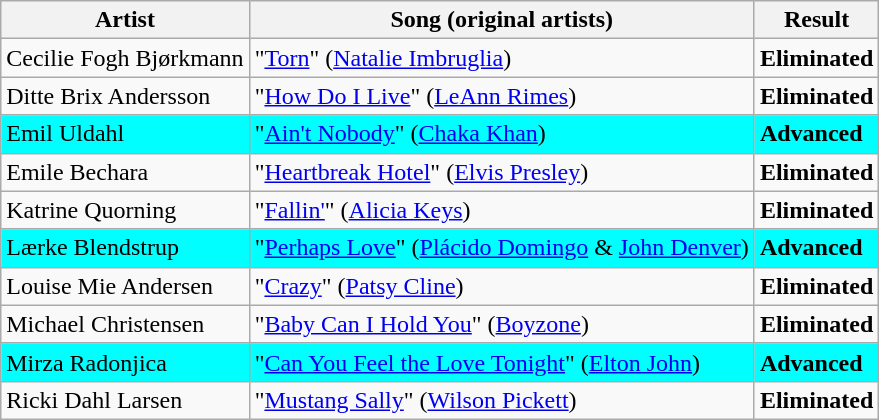<table class=wikitable>
<tr>
<th>Artist</th>
<th>Song (original artists)</th>
<th>Result</th>
</tr>
<tr>
<td>Cecilie Fogh Bjørkmann</td>
<td>"<a href='#'>Torn</a>" (<a href='#'>Natalie Imbruglia</a>)</td>
<td><strong>Eliminated</strong></td>
</tr>
<tr>
<td>Ditte Brix Andersson</td>
<td>"<a href='#'>How Do I Live</a>" (<a href='#'>LeAnn Rimes</a>)</td>
<td><strong>Eliminated</strong></td>
</tr>
<tr style="background:cyan;">
<td>Emil Uldahl</td>
<td>"<a href='#'>Ain't Nobody</a>" (<a href='#'>Chaka Khan</a>)</td>
<td><strong>Advanced</strong></td>
</tr>
<tr>
<td>Emile Bechara</td>
<td>"<a href='#'>Heartbreak Hotel</a>" (<a href='#'>Elvis Presley</a>)</td>
<td><strong>Eliminated</strong></td>
</tr>
<tr>
<td>Katrine Quorning</td>
<td>"<a href='#'>Fallin'</a>" (<a href='#'>Alicia Keys</a>)</td>
<td><strong>Eliminated</strong></td>
</tr>
<tr style="background:cyan;">
<td>Lærke Blendstrup</td>
<td>"<a href='#'>Perhaps Love</a>" (<a href='#'>Plácido Domingo</a> & <a href='#'>John Denver</a>)</td>
<td><strong>Advanced</strong></td>
</tr>
<tr>
<td>Louise Mie Andersen</td>
<td>"<a href='#'>Crazy</a>" (<a href='#'>Patsy Cline</a>)</td>
<td><strong>Eliminated</strong></td>
</tr>
<tr>
<td>Michael Christensen</td>
<td>"<a href='#'>Baby Can I Hold You</a>" (<a href='#'>Boyzone</a>)</td>
<td><strong>Eliminated</strong></td>
</tr>
<tr style="background:cyan;">
<td>Mirza Radonjica</td>
<td>"<a href='#'>Can You Feel the Love Tonight</a>" (<a href='#'>Elton John</a>)</td>
<td><strong>Advanced</strong></td>
</tr>
<tr>
<td>Ricki Dahl Larsen</td>
<td>"<a href='#'>Mustang Sally</a>" (<a href='#'>Wilson Pickett</a>)</td>
<td><strong>Eliminated</strong></td>
</tr>
</table>
